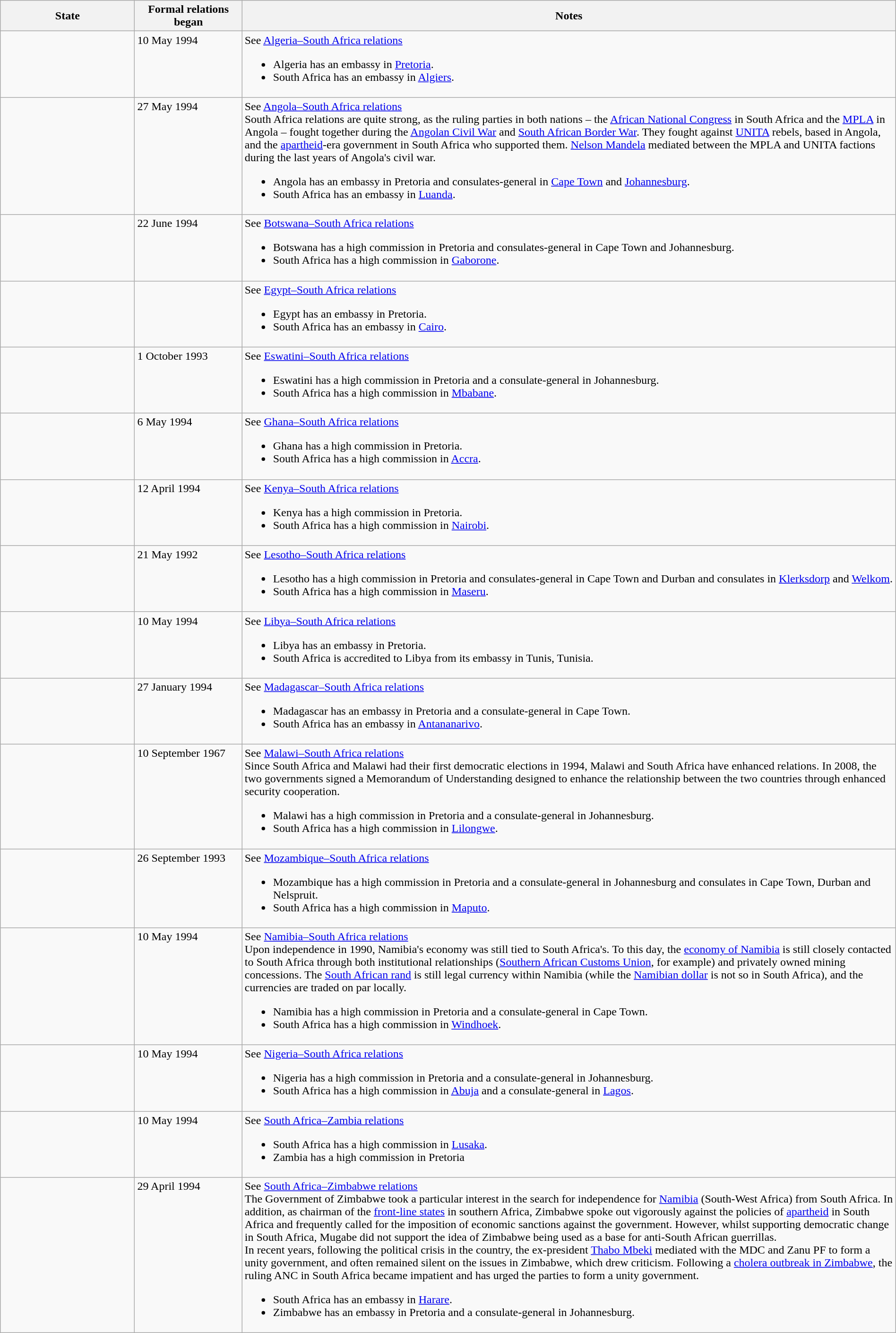<table class="wikitable sortable" style="width:100%; margin:auto;">
<tr>
<th style="width:15%;">State</th>
<th style="width:12%;">Formal relations began</th>
<th>Notes</th>
</tr>
<tr valign="top">
<td></td>
<td>10 May 1994</td>
<td>See <a href='#'>Algeria–South Africa relations</a><br><ul><li>Algeria has an embassy in <a href='#'>Pretoria</a>.</li><li>South Africa has an embassy in <a href='#'>Algiers</a>.</li></ul></td>
</tr>
<tr valign="top">
<td></td>
<td>27 May 1994</td>
<td>See <a href='#'>Angola–South Africa relations</a><br>South Africa relations are quite strong, as the ruling parties in both nations – the <a href='#'>African National Congress</a> in South Africa and the <a href='#'>MPLA</a> in Angola – fought together during the <a href='#'>Angolan Civil War</a> and <a href='#'>South African Border War</a>. They fought against <a href='#'>UNITA</a> rebels, based in Angola, and the <a href='#'>apartheid</a>-era government in South Africa who supported them. <a href='#'>Nelson Mandela</a> mediated between the MPLA and UNITA factions during the last years of Angola's civil war.<ul><li>Angola has an embassy in Pretoria and consulates-general in <a href='#'>Cape Town</a> and <a href='#'>Johannesburg</a>.</li><li>South Africa has an embassy in <a href='#'>Luanda</a>.</li></ul></td>
</tr>
<tr valign="top">
<td></td>
<td>22 June 1994</td>
<td>See <a href='#'>Botswana–South Africa relations</a><br><ul><li>Botswana has a high commission in Pretoria and consulates-general in Cape Town and Johannesburg.</li><li>South Africa has a high commission in <a href='#'>Gaborone</a>.</li></ul></td>
</tr>
<tr valign="top">
<td></td>
<td></td>
<td>See <a href='#'>Egypt–South Africa relations</a><br><ul><li>Egypt has an embassy in Pretoria.</li><li>South Africa has an embassy in <a href='#'>Cairo</a>.</li></ul></td>
</tr>
<tr valign="top">
<td></td>
<td>1 October 1993</td>
<td>See <a href='#'>Eswatini–South Africa relations</a><br><ul><li>Eswatini has a high commission in Pretoria and a consulate-general in Johannesburg.</li><li>South Africa has a high commission in <a href='#'>Mbabane</a>.</li></ul></td>
</tr>
<tr valign="top">
<td></td>
<td>6 May 1994</td>
<td>See <a href='#'>Ghana–South Africa relations</a><br><ul><li>Ghana has a high commission in Pretoria.</li><li>South Africa has a high commission in <a href='#'>Accra</a>.</li></ul></td>
</tr>
<tr valign="top">
<td></td>
<td>12 April 1994</td>
<td>See <a href='#'>Kenya–South Africa relations</a><br><ul><li>Kenya has a high commission in Pretoria.</li><li>South Africa has a high commission in <a href='#'>Nairobi</a>.</li></ul></td>
</tr>
<tr valign="top">
<td></td>
<td>21 May 1992</td>
<td>See <a href='#'>Lesotho–South Africa relations</a><br><ul><li>Lesotho has a high commission in Pretoria and consulates-general in Cape Town and Durban and consulates in <a href='#'>Klerksdorp</a> and <a href='#'>Welkom</a>.</li><li>South Africa has a high commission in <a href='#'>Maseru</a>.</li></ul></td>
</tr>
<tr valign="top">
<td></td>
<td>10 May 1994</td>
<td>See <a href='#'>Libya–South Africa relations</a><br><ul><li>Libya has an embassy in Pretoria.</li><li>South Africa is accredited to Libya from its embassy in Tunis, Tunisia.</li></ul></td>
</tr>
<tr valign="top">
<td></td>
<td>27 January 1994</td>
<td>See <a href='#'>Madagascar–South Africa relations</a><br><ul><li>Madagascar has an embassy in Pretoria and a consulate-general in Cape Town.</li><li>South Africa has an embassy in <a href='#'>Antananarivo</a>.</li></ul></td>
</tr>
<tr valign="top">
<td></td>
<td>10 September 1967</td>
<td>See <a href='#'>Malawi–South Africa relations</a><br>Since South Africa and Malawi had their first democratic elections in 1994, Malawi and South Africa have enhanced relations. In 2008, the two governments signed a Memorandum of Understanding designed to enhance the relationship between the two countries through enhanced security cooperation.<ul><li>Malawi has a high commission in Pretoria and a consulate-general in Johannesburg.</li><li>South Africa has a high commission in <a href='#'>Lilongwe</a>.</li></ul></td>
</tr>
<tr valign="top">
<td></td>
<td>26 September 1993</td>
<td>See <a href='#'>Mozambique–South Africa relations</a><br><ul><li>Mozambique has a high commission in Pretoria and a consulate-general in Johannesburg and consulates in Cape Town, Durban and Nelspruit.</li><li>South Africa has a high commission in <a href='#'>Maputo</a>.</li></ul></td>
</tr>
<tr valign="top">
<td></td>
<td>10 May 1994</td>
<td>See <a href='#'>Namibia–South Africa relations</a><br>Upon independence in 1990, Namibia's economy was still tied to South Africa's. To this day, the <a href='#'>economy of Namibia</a> is still closely contacted to South Africa through both institutional relationships (<a href='#'>Southern African Customs Union</a>, for example) and privately owned mining concessions. The <a href='#'>South African rand</a> is still legal currency within Namibia (while the <a href='#'>Namibian dollar</a> is not so in South Africa), and the currencies are traded on par locally.<ul><li>Namibia has a high commission in Pretoria and a consulate-general in Cape Town.</li><li>South Africa has a high commission in <a href='#'>Windhoek</a>.</li></ul></td>
</tr>
<tr valign="top">
<td></td>
<td>10 May 1994</td>
<td>See <a href='#'>Nigeria–South Africa relations</a><br><ul><li>Nigeria has a high commission in Pretoria and a consulate-general in Johannesburg.</li><li>South Africa has a high commission in <a href='#'>Abuja</a> and a consulate-general in <a href='#'>Lagos</a>.</li></ul></td>
</tr>
<tr valign="top">
<td></td>
<td>10 May 1994</td>
<td>See <a href='#'>South Africa–Zambia relations</a><br><ul><li>South Africa has a high commission in <a href='#'>Lusaka</a>.</li><li>Zambia has a high commission in Pretoria</li></ul></td>
</tr>
<tr valign="top">
<td></td>
<td>29 April 1994</td>
<td>See <a href='#'>South Africa–Zimbabwe relations</a><br>The Government of Zimbabwe took a particular interest in the search for independence for <a href='#'>Namibia</a> (South-West Africa) from South Africa. In addition, as chairman of the <a href='#'>front-line states</a> in southern Africa, Zimbabwe spoke out vigorously against the policies of <a href='#'>apartheid</a> in South Africa and frequently called for the imposition of economic sanctions against the government. However, whilst supporting democratic change in South Africa, Mugabe did not support the idea of Zimbabwe being used as a base for anti-South African guerrillas.<br>In recent years, following the political crisis in the country, the ex-president <a href='#'>Thabo Mbeki</a> mediated with the MDC and Zanu PF to form a unity government, and often remained silent on the issues in Zimbabwe, which drew criticism. Following a <a href='#'>cholera outbreak in Zimbabwe</a>, the ruling ANC in South Africa became impatient and has urged the parties to form a unity government.<ul><li>South Africa has an embassy in <a href='#'>Harare</a>.</li><li>Zimbabwe has an embassy in Pretoria and a consulate-general in Johannesburg.</li></ul></td>
</tr>
</table>
